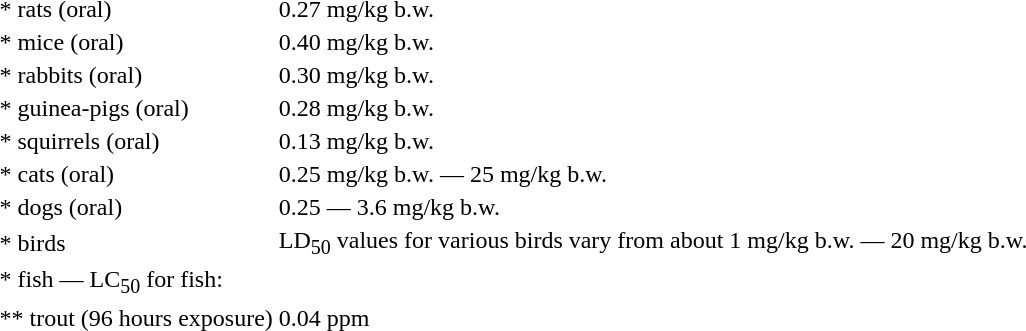<table>
<tr>
<td>* rats (oral)</td>
<td>0.27 mg/kg b.w.</td>
</tr>
<tr>
<td>* mice (oral)</td>
<td>0.40 mg/kg b.w.</td>
</tr>
<tr>
<td>* rabbits (oral)</td>
<td>0.30 mg/kg b.w.</td>
</tr>
<tr>
<td>* guinea-pigs (oral)</td>
<td>0.28 mg/kg b.w.</td>
</tr>
<tr>
<td>* squirrels (oral)</td>
<td>0.13 mg/kg b.w.</td>
</tr>
<tr>
<td>* cats (oral)</td>
<td>0.25 mg/kg b.w. — 25 mg/kg b.w.</td>
</tr>
<tr>
<td>* dogs (oral)</td>
<td>0.25 — 3.6 mg/kg b.w.</td>
</tr>
<tr>
<td>* birds</td>
<td>LD<sub>50</sub> values for various birds vary from about 1 mg/kg b.w. — 20 mg/kg b.w.</td>
</tr>
<tr>
<td>* fish — LC<sub>50</sub> for fish:</td>
</tr>
<tr>
<td>** trout (96 hours exposure)</td>
<td>0.04 ppm</td>
</tr>
<tr>
</tr>
</table>
